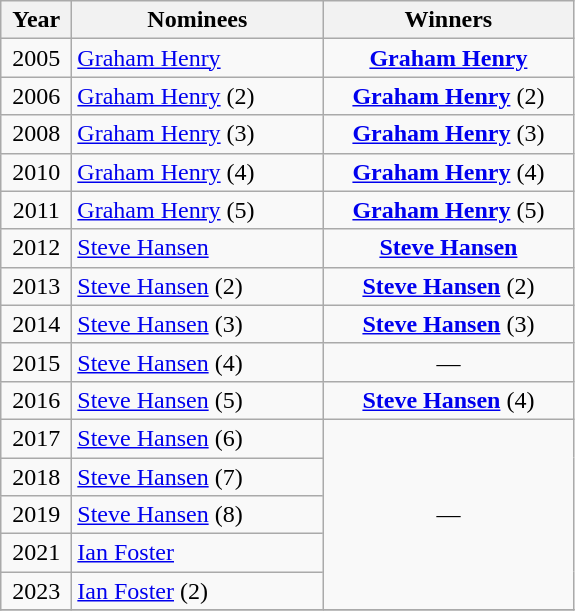<table class="wikitable">
<tr>
<th width=40>Year</th>
<th width=160>Nominees</th>
<th width=160>Winners</th>
</tr>
<tr>
<td align=center>2005</td>
<td><a href='#'>Graham Henry</a></td>
<td align=center><strong><a href='#'>Graham Henry</a></strong></td>
</tr>
<tr>
<td align=center>2006</td>
<td><a href='#'>Graham Henry</a> (2)</td>
<td align=center><strong><a href='#'>Graham Henry</a></strong> (2)</td>
</tr>
<tr>
<td align=center>2008</td>
<td><a href='#'>Graham Henry</a> (3)</td>
<td align=center><strong><a href='#'>Graham Henry</a></strong> (3)</td>
</tr>
<tr>
<td align=center>2010</td>
<td><a href='#'>Graham Henry</a> (4)</td>
<td align=center><strong><a href='#'>Graham Henry</a></strong> (4)</td>
</tr>
<tr>
<td align=center>2011</td>
<td><a href='#'>Graham Henry</a> (5)</td>
<td align=center><strong><a href='#'>Graham Henry</a></strong> (5)</td>
</tr>
<tr>
<td align=center>2012</td>
<td><a href='#'>Steve Hansen</a></td>
<td align=center><strong><a href='#'>Steve Hansen</a></strong></td>
</tr>
<tr>
<td align=center>2013</td>
<td><a href='#'>Steve Hansen</a> (2)</td>
<td align=center><strong><a href='#'>Steve Hansen</a></strong> (2)</td>
</tr>
<tr>
<td align=center>2014</td>
<td><a href='#'>Steve Hansen</a> (3)</td>
<td align=center><strong><a href='#'>Steve Hansen</a></strong> (3)</td>
</tr>
<tr>
<td align=center>2015</td>
<td><a href='#'>Steve Hansen</a> (4)</td>
<td align=center>—</td>
</tr>
<tr>
<td align=center>2016</td>
<td><a href='#'>Steve Hansen</a> (5)</td>
<td align=center><strong><a href='#'>Steve Hansen</a></strong> (4)</td>
</tr>
<tr>
<td align=center>2017</td>
<td><a href='#'>Steve Hansen</a> (6)</td>
<td align=center rowspan=5>—</td>
</tr>
<tr>
<td align=center>2018</td>
<td><a href='#'>Steve Hansen</a> (7)</td>
</tr>
<tr>
<td align=center>2019</td>
<td><a href='#'>Steve Hansen</a> (8)</td>
</tr>
<tr>
<td align=center>2021</td>
<td><a href='#'>Ian Foster</a></td>
</tr>
<tr>
<td align=center>2023</td>
<td><a href='#'>Ian Foster</a> (2)</td>
</tr>
<tr>
</tr>
</table>
